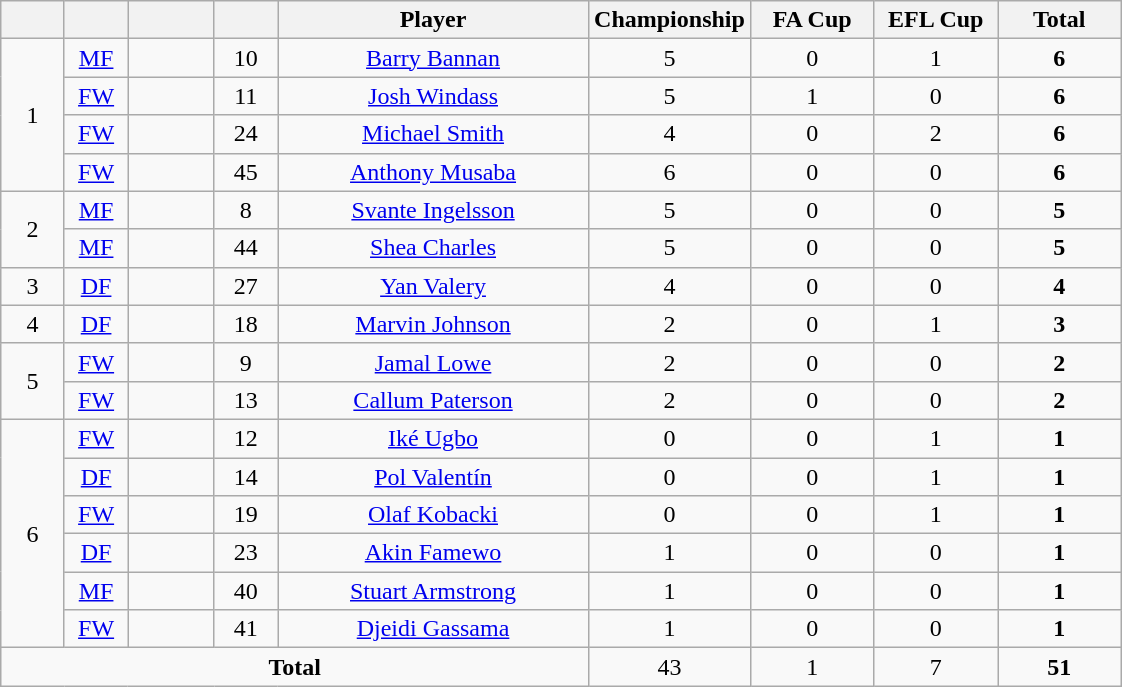<table class="wikitable" style="text-align:center">
<tr>
<th style="width:35px"></th>
<th style="width:35px"></th>
<th style="width:50px"></th>
<th style="width:35px"></th>
<th style="width:200px">Player</th>
<th style="width:75px">Championship</th>
<th style="width:75px">FA Cup</th>
<th style="width:75px">EFL Cup</th>
<th style="width:75px">Total</th>
</tr>
<tr>
<td rowspan=4>1</td>
<td><a href='#'>MF</a></td>
<td></td>
<td>10</td>
<td><a href='#'>Barry Bannan</a></td>
<td>5</td>
<td>0</td>
<td>1</td>
<td><strong>6</strong></td>
</tr>
<tr>
<td><a href='#'>FW</a></td>
<td></td>
<td>11</td>
<td><a href='#'>Josh Windass</a></td>
<td>5</td>
<td>1</td>
<td>0</td>
<td><strong>6</strong></td>
</tr>
<tr>
<td><a href='#'>FW</a></td>
<td></td>
<td>24</td>
<td><a href='#'>Michael Smith</a></td>
<td>4</td>
<td>0</td>
<td>2</td>
<td><strong>6</strong></td>
</tr>
<tr>
<td><a href='#'>FW</a></td>
<td></td>
<td>45</td>
<td><a href='#'>Anthony Musaba</a></td>
<td>6</td>
<td>0</td>
<td>0</td>
<td><strong>6</strong></td>
</tr>
<tr>
<td rowspan=2>2</td>
<td><a href='#'>MF</a></td>
<td></td>
<td>8</td>
<td><a href='#'>Svante Ingelsson</a></td>
<td>5</td>
<td>0</td>
<td>0</td>
<td><strong>5</strong></td>
</tr>
<tr>
<td><a href='#'>MF</a></td>
<td></td>
<td>44</td>
<td><a href='#'>Shea Charles</a></td>
<td>5</td>
<td>0</td>
<td>0</td>
<td><strong>5</strong></td>
</tr>
<tr>
<td rowspan=1>3</td>
<td><a href='#'>DF</a></td>
<td></td>
<td>27</td>
<td><a href='#'>Yan Valery</a></td>
<td>4</td>
<td>0</td>
<td>0</td>
<td><strong>4</strong></td>
</tr>
<tr>
<td rowspan=1>4</td>
<td><a href='#'>DF</a></td>
<td></td>
<td>18</td>
<td><a href='#'>Marvin Johnson</a></td>
<td>2</td>
<td>0</td>
<td>1</td>
<td><strong>3</strong></td>
</tr>
<tr>
<td rowspan=2>5</td>
<td><a href='#'>FW</a></td>
<td></td>
<td>9</td>
<td><a href='#'>Jamal Lowe</a></td>
<td>2</td>
<td>0</td>
<td>0</td>
<td><strong>2</strong></td>
</tr>
<tr>
<td><a href='#'>FW</a></td>
<td></td>
<td>13</td>
<td><a href='#'>Callum Paterson</a></td>
<td>2</td>
<td>0</td>
<td>0</td>
<td><strong>2</strong></td>
</tr>
<tr>
<td rowspan=6>6</td>
<td><a href='#'>FW</a></td>
<td></td>
<td>12</td>
<td><a href='#'>Iké Ugbo</a></td>
<td>0</td>
<td>0</td>
<td>1</td>
<td><strong>1</strong></td>
</tr>
<tr>
<td><a href='#'>DF</a></td>
<td></td>
<td>14</td>
<td><a href='#'>Pol Valentín</a></td>
<td>0</td>
<td>0</td>
<td>1</td>
<td><strong>1</strong></td>
</tr>
<tr>
<td><a href='#'>FW</a></td>
<td></td>
<td>19</td>
<td><a href='#'>Olaf Kobacki</a></td>
<td>0</td>
<td>0</td>
<td>1</td>
<td><strong>1</strong></td>
</tr>
<tr>
<td><a href='#'>DF</a></td>
<td></td>
<td>23</td>
<td><a href='#'>Akin Famewo</a></td>
<td>1</td>
<td>0</td>
<td>0</td>
<td><strong>1</strong></td>
</tr>
<tr>
<td><a href='#'>MF</a></td>
<td></td>
<td>40</td>
<td><a href='#'>Stuart Armstrong</a></td>
<td>1</td>
<td>0</td>
<td>0</td>
<td><strong>1</strong></td>
</tr>
<tr>
<td><a href='#'>FW</a></td>
<td></td>
<td>41</td>
<td><a href='#'>Djeidi Gassama</a></td>
<td>1</td>
<td>0</td>
<td>0</td>
<td><strong>1</strong></td>
</tr>
<tr>
<td colspan="5"><strong>Total</strong></td>
<td>43</td>
<td>1</td>
<td>7</td>
<td><strong>51</strong></td>
</tr>
</table>
